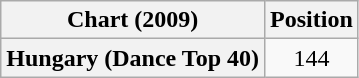<table class="wikitable plainrowheaders" style="text-align:center">
<tr>
<th>Chart (2009)</th>
<th>Position</th>
</tr>
<tr>
<th scope="row">Hungary (Dance Top 40)</th>
<td>144</td>
</tr>
</table>
